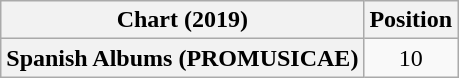<table class="wikitable sortable plainrowheaders" style="text-align:center">
<tr>
<th scope="col">Chart (2019)</th>
<th scope="col">Position</th>
</tr>
<tr>
<th scope="row">Spanish Albums (PROMUSICAE)</th>
<td style="text-align:center;">10</td>
</tr>
</table>
